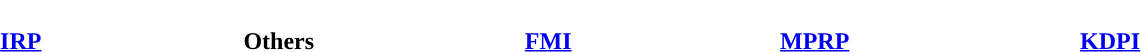<table style="width:70%; text-align:center;">
<tr style="color:white;">
<td style="background:"><strong>55</strong></td>
<td style="background:"><strong>7</strong></td>
<td style="background:"><strong>6</strong></td>
<td style="background:"><strong>4</strong></td>
<td style="background:"><strong>1</strong></td>
</tr>
<tr>
<td><strong><a href='#'>IRP</a></strong></td>
<td><strong>Others</strong></td>
<td><strong><a href='#'>FMI</a></strong></td>
<td><strong><a href='#'>MPRP</a></strong></td>
<td><strong><a href='#'>KDPI</a></strong></td>
</tr>
</table>
